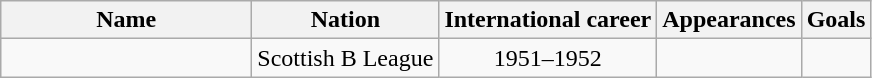<table class="wikitable sortable" style="text-align: center;">
<tr>
<th style="width:10em">Name</th>
<th>Nation</th>
<th>International career</th>
<th>Appearances</th>
<th>Goals</th>
</tr>
<tr>
<td align="left"></td>
<td align="left"> Scottish B League</td>
<td>1951–1952</td>
<td></td>
<td></td>
</tr>
</table>
